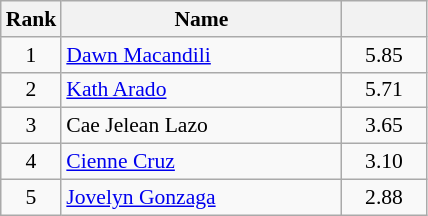<table class="wikitable" style="font-size:90%">
<tr>
<th width=30>Rank</th>
<th width=180>Name</th>
<th width=50></th>
</tr>
<tr>
<td style="text-align:center">1</td>
<td><a href='#'>Dawn Macandili</a></td>
<td style="text-align:center">5.85</td>
</tr>
<tr>
<td style="text-align:center">2</td>
<td><a href='#'>Kath Arado</a></td>
<td style="text-align:center">5.71</td>
</tr>
<tr>
<td style="text-align:center">3</td>
<td>Cae Jelean Lazo</td>
<td style="text-align:center">3.65</td>
</tr>
<tr>
<td style="text-align:center">4</td>
<td><a href='#'>Cienne Cruz</a></td>
<td style="text-align:center">3.10</td>
</tr>
<tr>
<td style="text-align:center">5</td>
<td><a href='#'>Jovelyn Gonzaga</a></td>
<td style="text-align:center">2.88</td>
</tr>
</table>
